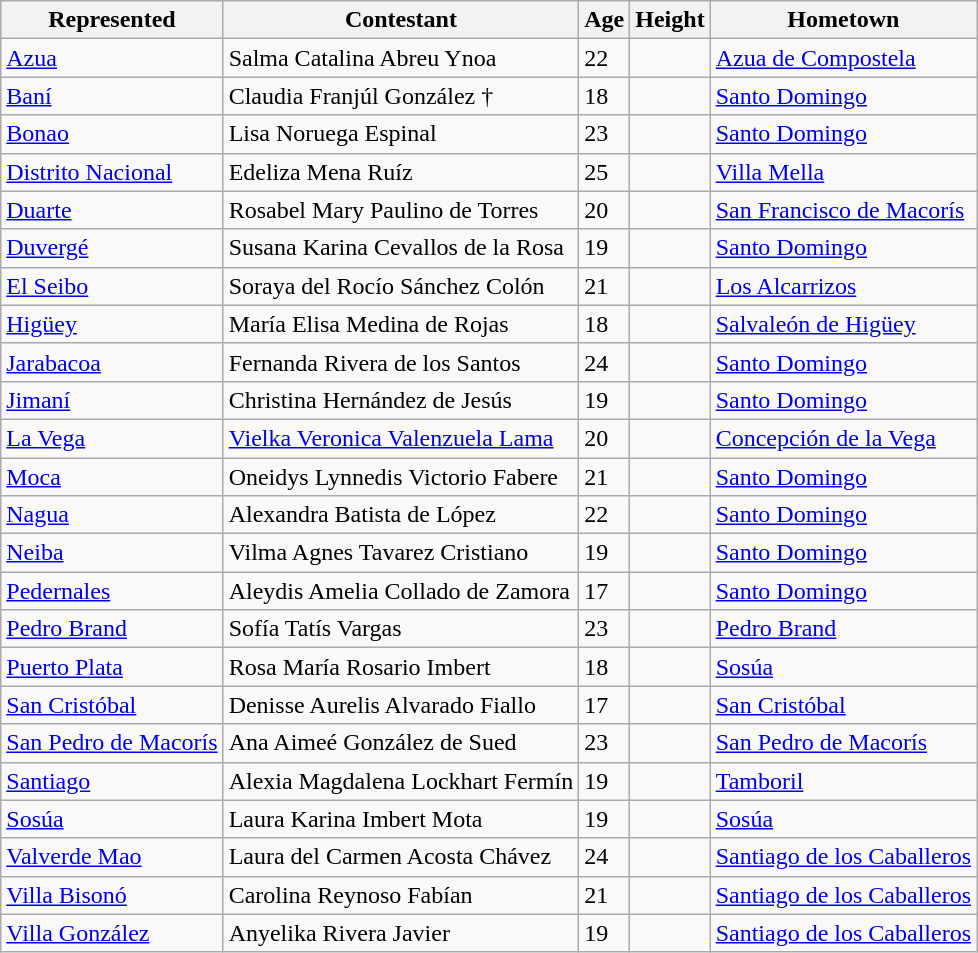<table class="sortable wikitable">
<tr>
<th>Represented</th>
<th>Contestant</th>
<th>Age</th>
<th>Height</th>
<th>Hometown</th>
</tr>
<tr>
<td><a href='#'>Azua</a></td>
<td>Salma Catalina Abreu Ynoa</td>
<td>22</td>
<td></td>
<td><a href='#'>Azua de Compostela</a></td>
</tr>
<tr>
<td><a href='#'>Baní</a></td>
<td>Claudia Franjúl González †</td>
<td>18</td>
<td></td>
<td><a href='#'>Santo Domingo</a></td>
</tr>
<tr>
<td><a href='#'>Bonao</a></td>
<td>Lisa Noruega Espinal</td>
<td>23</td>
<td></td>
<td><a href='#'>Santo Domingo</a></td>
</tr>
<tr>
<td><a href='#'>Distrito Nacional</a></td>
<td>Edeliza Mena Ruíz</td>
<td>25</td>
<td></td>
<td><a href='#'>Villa Mella</a></td>
</tr>
<tr>
<td><a href='#'>Duarte</a></td>
<td>Rosabel Mary Paulino de Torres</td>
<td>20</td>
<td></td>
<td><a href='#'>San Francisco de Macorís</a></td>
</tr>
<tr>
<td><a href='#'>Duvergé</a></td>
<td>Susana Karina Cevallos de la Rosa</td>
<td>19</td>
<td></td>
<td><a href='#'>Santo Domingo</a></td>
</tr>
<tr>
<td><a href='#'>El Seibo</a></td>
<td>Soraya del Rocío Sánchez Colón</td>
<td>21</td>
<td></td>
<td><a href='#'>Los Alcarrizos</a></td>
</tr>
<tr>
<td><a href='#'>Higüey</a></td>
<td>María Elisa Medina de Rojas</td>
<td>18</td>
<td></td>
<td><a href='#'>Salvaleón de Higüey</a></td>
</tr>
<tr>
<td><a href='#'>Jarabacoa</a></td>
<td>Fernanda Rivera de los Santos</td>
<td>24</td>
<td></td>
<td><a href='#'>Santo Domingo</a></td>
</tr>
<tr>
<td><a href='#'>Jimaní</a></td>
<td>Christina Hernández de Jesús</td>
<td>19</td>
<td></td>
<td><a href='#'>Santo Domingo</a></td>
</tr>
<tr>
<td><a href='#'>La Vega</a></td>
<td><a href='#'>Vielka Veronica Valenzuela Lama</a></td>
<td>20</td>
<td></td>
<td><a href='#'>Concepción de la Vega</a></td>
</tr>
<tr>
<td><a href='#'>Moca</a></td>
<td>Oneidys Lynnedis Victorio Fabere</td>
<td>21</td>
<td></td>
<td><a href='#'>Santo Domingo</a></td>
</tr>
<tr>
<td><a href='#'>Nagua</a></td>
<td>Alexandra Batista de López</td>
<td>22</td>
<td></td>
<td><a href='#'>Santo Domingo</a></td>
</tr>
<tr>
<td><a href='#'>Neiba</a></td>
<td>Vilma Agnes Tavarez Cristiano</td>
<td>19</td>
<td></td>
<td><a href='#'>Santo Domingo</a></td>
</tr>
<tr>
<td><a href='#'>Pedernales</a></td>
<td>Aleydis Amelia Collado de Zamora</td>
<td>17</td>
<td></td>
<td><a href='#'>Santo Domingo</a></td>
</tr>
<tr>
<td><a href='#'>Pedro Brand</a></td>
<td>Sofía Tatís Vargas</td>
<td>23</td>
<td></td>
<td><a href='#'>Pedro Brand</a></td>
</tr>
<tr>
<td><a href='#'>Puerto Plata</a></td>
<td>Rosa María Rosario Imbert</td>
<td>18</td>
<td></td>
<td><a href='#'>Sosúa</a></td>
</tr>
<tr>
<td><a href='#'>San Cristóbal</a></td>
<td>Denisse Aurelis Alvarado Fiallo</td>
<td>17</td>
<td></td>
<td><a href='#'>San Cristóbal</a></td>
</tr>
<tr>
<td><a href='#'>San Pedro de Macorís</a></td>
<td>Ana Aimeé González de Sued</td>
<td>23</td>
<td></td>
<td><a href='#'>San Pedro de Macorís</a></td>
</tr>
<tr>
<td><a href='#'>Santiago</a></td>
<td>Alexia Magdalena Lockhart Fermín</td>
<td>19</td>
<td></td>
<td><a href='#'>Tamboril</a></td>
</tr>
<tr>
<td><a href='#'>Sosúa</a></td>
<td>Laura Karina Imbert Mota</td>
<td>19</td>
<td></td>
<td><a href='#'>Sosúa</a></td>
</tr>
<tr>
<td><a href='#'>Valverde Mao</a></td>
<td>Laura del Carmen Acosta Chávez</td>
<td>24</td>
<td></td>
<td><a href='#'>Santiago de los Caballeros</a></td>
</tr>
<tr>
<td><a href='#'>Villa Bisonó</a></td>
<td>Carolina Reynoso Fabían</td>
<td>21</td>
<td></td>
<td><a href='#'>Santiago de los Caballeros</a></td>
</tr>
<tr>
<td><a href='#'>Villa González</a></td>
<td>Anyelika Rivera Javier</td>
<td>19</td>
<td></td>
<td><a href='#'>Santiago de los Caballeros</a></td>
</tr>
</table>
